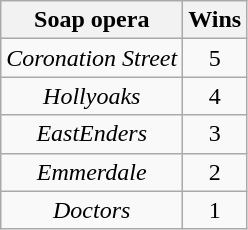<table class="wikitable" style="text-align: center;">
<tr>
<th scope="col">Soap opera</th>
<th scope="col">Wins</th>
</tr>
<tr>
<td><em>Coronation Street</em></td>
<td>5</td>
</tr>
<tr>
<td><em>Hollyoaks</em></td>
<td>4</td>
</tr>
<tr>
<td><em>EastEnders</em></td>
<td>3</td>
</tr>
<tr>
<td><em>Emmerdale</em></td>
<td>2</td>
</tr>
<tr>
<td><em>Doctors</em></td>
<td>1</td>
</tr>
</table>
